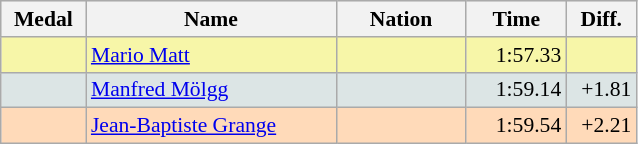<table class=wikitable style="border:1px solid #AAAAAA;font-size:90%">
<tr bgcolor="#E4E4E4">
<th width=50>Medal</th>
<th width=160>Name</th>
<th width=80>Nation</th>
<th width=60>Time</th>
<th width=40>Diff.</th>
</tr>
<tr bgcolor="#F7F6A8">
<td align="center"></td>
<td><a href='#'>Mario Matt</a></td>
<td align="center"></td>
<td align="right">1:57.33</td>
<td align="right"></td>
</tr>
<tr bgcolor="#DCE5E5">
<td align="center"></td>
<td><a href='#'>Manfred Mölgg</a></td>
<td align="center"></td>
<td align="right">1:59.14</td>
<td align="right">+1.81</td>
</tr>
<tr bgcolor="#FFDAB9">
<td align="center"></td>
<td><a href='#'>Jean-Baptiste Grange</a></td>
<td align="center"></td>
<td align="right">1:59.54</td>
<td align="right">+2.21</td>
</tr>
</table>
